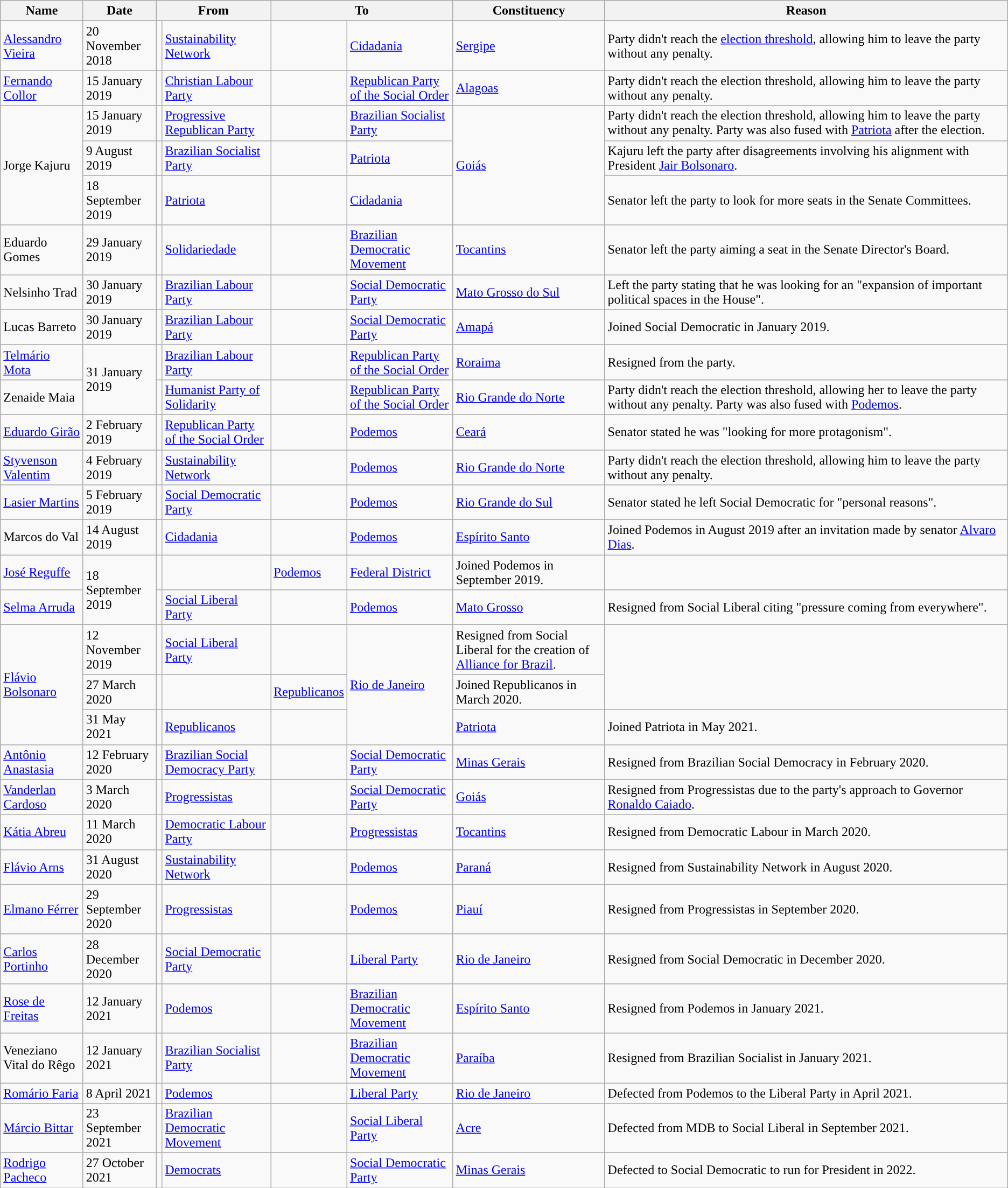<table class="wikitable sortable">
<tr>
<th>Name</th>
<th>Date</th>
<th colspan="2">From</th>
<th colspan="2">To</th>
<th>Constituency</th>
<th width="40%">Reason</th>
</tr>
<tr>
<td><a href='#'>Alessandro Vieira</a></td>
<td>20 November 2018</td>
<td style="background:"></td>
<td><a href='#'>Sustainability Network</a></td>
<td style="background:"></td>
<td><a href='#'>Cidadania</a></td>
<td><a href='#'>Sergipe</a></td>
<td>Party didn't reach the <a href='#'>election threshold</a>, allowing him to leave the party without any penalty.</td>
</tr>
<tr>
<td><a href='#'>Fernando Collor</a></td>
<td>15 January 2019</td>
<td style="background:"></td>
<td><a href='#'>Christian Labour Party</a></td>
<td style="background:"></td>
<td><a href='#'>Republican Party of the Social Order</a></td>
<td><a href='#'>Alagoas</a></td>
<td>Party didn't reach the election threshold, allowing him to leave the party without any penalty.</td>
</tr>
<tr>
<td rowspan="3">Jorge Kajuru</td>
<td>15 January 2019</td>
<td style="background:"></td>
<td><a href='#'>Progressive Republican Party</a></td>
<td style="background:"></td>
<td><a href='#'>Brazilian Socialist Party</a></td>
<td rowspan="3"><a href='#'>Goiás</a></td>
<td>Party didn't reach the election threshold, allowing him to leave the party without any penalty. Party was also fused with <a href='#'>Patriota</a> after the election.</td>
</tr>
<tr>
<td>9 August 2019</td>
<td style="background:"></td>
<td><a href='#'>Brazilian Socialist Party</a></td>
<td style="background:"></td>
<td><a href='#'>Patriota</a></td>
<td>Kajuru left the party after disagreements involving his alignment with President <a href='#'>Jair Bolsonaro</a>.</td>
</tr>
<tr>
<td>18 September 2019</td>
<td style="background:"></td>
<td><a href='#'>Patriota</a></td>
<td style="background:"></td>
<td><a href='#'>Cidadania</a></td>
<td>Senator left the party to look for more seats in the Senate Committees.</td>
</tr>
<tr>
<td>Eduardo Gomes</td>
<td>29 January 2019</td>
<td style="background:"></td>
<td><a href='#'>Solidariedade</a></td>
<td style="background:"></td>
<td><a href='#'>Brazilian Democratic Movement</a></td>
<td><a href='#'>Tocantins</a></td>
<td>Senator left the party aiming a seat in the Senate Director's Board.</td>
</tr>
<tr>
<td>Nelsinho Trad</td>
<td>30 January 2019</td>
<td style="background:"></td>
<td><a href='#'>Brazilian Labour Party</a></td>
<td style="background:"></td>
<td><a href='#'>Social Democratic Party</a></td>
<td><a href='#'>Mato Grosso do Sul</a></td>
<td>Left the party stating that he was looking for an "expansion of important political spaces in the House".</td>
</tr>
<tr>
<td>Lucas Barreto</td>
<td>30 January 2019</td>
<td style="background:"></td>
<td><a href='#'>Brazilian Labour Party</a></td>
<td style="background:"></td>
<td><a href='#'>Social Democratic Party</a></td>
<td><a href='#'>Amapá</a></td>
<td>Joined Social Democratic in January 2019.</td>
</tr>
<tr>
<td><a href='#'>Telmário Mota</a></td>
<td rowspan="2">31 January 2019</td>
<td style="background:"></td>
<td><a href='#'>Brazilian Labour Party</a></td>
<td style="background:"></td>
<td><a href='#'>Republican Party of the Social Order</a></td>
<td><a href='#'>Roraima</a></td>
<td>Resigned from the party.</td>
</tr>
<tr>
<td>Zenaide Maia</td>
<td style="background:"></td>
<td><a href='#'>Humanist Party of Solidarity</a></td>
<td style="background:"></td>
<td><a href='#'>Republican Party of the Social Order</a></td>
<td><a href='#'>Rio Grande do Norte</a></td>
<td>Party didn't reach the election threshold, allowing her to leave the party without any penalty. Party was also fused with <a href='#'>Podemos</a>.</td>
</tr>
<tr>
<td><a href='#'>Eduardo Girão</a></td>
<td>2 February 2019</td>
<td style="background:"></td>
<td><a href='#'>Republican Party of the Social Order</a></td>
<td style="background:"></td>
<td><a href='#'>Podemos</a></td>
<td><a href='#'>Ceará</a></td>
<td>Senator stated he was "looking for more protagonism".</td>
</tr>
<tr>
<td><a href='#'>Styvenson Valentim</a></td>
<td>4 February 2019</td>
<td style="background:"></td>
<td><a href='#'>Sustainability Network</a></td>
<td style="background:"></td>
<td><a href='#'>Podemos</a></td>
<td><a href='#'>Rio Grande do Norte</a></td>
<td>Party didn't reach the election threshold, allowing him to leave the party without any penalty.</td>
</tr>
<tr>
<td><a href='#'>Lasier Martins</a></td>
<td>5 February 2019</td>
<td style="background:"></td>
<td><a href='#'>Social Democratic Party</a></td>
<td style="background:"></td>
<td><a href='#'>Podemos</a></td>
<td><a href='#'>Rio Grande do Sul</a></td>
<td>Senator stated he left Social Democratic for "personal reasons".</td>
</tr>
<tr>
<td>Marcos do Val</td>
<td>14 August 2019</td>
<td style="background:"></td>
<td><a href='#'>Cidadania</a></td>
<td style="background:"></td>
<td><a href='#'>Podemos</a></td>
<td><a href='#'>Espírito Santo</a></td>
<td>Joined Podemos in August 2019 after an invitation made by senator <a href='#'>Alvaro Dias</a>.</td>
</tr>
<tr>
<td><a href='#'>José Reguffe</a></td>
<td rowspan="2">18 September 2019</td>
<td></td>
<td style="background:"></td>
<td><a href='#'>Podemos</a></td>
<td><a href='#'>Federal District</a></td>
<td>Joined Podemos in September 2019.</td>
</tr>
<tr>
<td><a href='#'>Selma Arruda</a></td>
<td style="background:"></td>
<td><a href='#'>Social Liberal Party</a></td>
<td style="background:"></td>
<td><a href='#'>Podemos</a></td>
<td><a href='#'>Mato Grosso</a></td>
<td>Resigned from Social Liberal citing "pressure coming from everywhere".</td>
</tr>
<tr>
<td rowspan="3"><a href='#'>Flávio Bolsonaro</a></td>
<td>12 November 2019</td>
<td style="background:"></td>
<td><a href='#'>Social Liberal Party</a></td>
<td></td>
<td rowspan="3"><a href='#'>Rio de Janeiro</a></td>
<td>Resigned from Social Liberal for the creation of <a href='#'>Alliance for Brazil</a>.</td>
</tr>
<tr>
<td>27 March 2020</td>
<td></td>
<td style="background:"></td>
<td><a href='#'>Republicanos</a></td>
<td>Joined Republicanos in March 2020.</td>
</tr>
<tr>
<td>31 May 2021</td>
<td style="background:"></td>
<td><a href='#'>Republicanos</a></td>
<td style="background:"></td>
<td><a href='#'>Patriota</a></td>
<td>Joined Patriota in May 2021.</td>
</tr>
<tr>
<td><a href='#'>Antônio Anastasia</a></td>
<td>12 February 2020</td>
<td style="background:"></td>
<td><a href='#'>Brazilian Social Democracy Party</a></td>
<td style="background:"></td>
<td><a href='#'>Social Democratic Party</a></td>
<td><a href='#'>Minas Gerais</a></td>
<td>Resigned from Brazilian Social Democracy in February 2020.</td>
</tr>
<tr>
<td><a href='#'>Vanderlan Cardoso</a></td>
<td>3 March 2020</td>
<td style="background:"></td>
<td><a href='#'>Progressistas</a></td>
<td style="background:"></td>
<td><a href='#'>Social Democratic Party</a></td>
<td><a href='#'>Goiás</a></td>
<td>Resigned from Progressistas due to the party's approach to Governor <a href='#'>Ronaldo Caiado</a>.</td>
</tr>
<tr>
<td><a href='#'>Kátia Abreu</a></td>
<td>11 March 2020</td>
<td style="background:"></td>
<td><a href='#'>Democratic Labour Party</a></td>
<td style="background:"></td>
<td><a href='#'>Progressistas</a></td>
<td><a href='#'>Tocantins</a></td>
<td>Resigned from Democratic Labour in March 2020.</td>
</tr>
<tr>
<td><a href='#'>Flávio Arns</a></td>
<td>31 August 2020</td>
<td style="background:"></td>
<td><a href='#'>Sustainability Network</a></td>
<td style="background:"></td>
<td><a href='#'>Podemos</a></td>
<td><a href='#'>Paraná</a></td>
<td>Resigned from Sustainability Network in August 2020.</td>
</tr>
<tr>
<td><a href='#'>Elmano Férrer</a></td>
<td>29 September 2020</td>
<td style="background:"></td>
<td><a href='#'>Progressistas</a></td>
<td style="background:"></td>
<td><a href='#'>Podemos</a></td>
<td><a href='#'>Piauí</a></td>
<td>Resigned from Progressistas in September 2020.</td>
</tr>
<tr>
<td><a href='#'>Carlos Portinho</a></td>
<td>28 December 2020</td>
<td style="background:"></td>
<td><a href='#'>Social Democratic Party</a></td>
<td style="background:"></td>
<td><a href='#'>Liberal Party</a></td>
<td><a href='#'>Rio de Janeiro</a></td>
<td>Resigned from Social Democratic in December 2020.</td>
</tr>
<tr>
<td><a href='#'>Rose de Freitas</a></td>
<td>12 January 2021</td>
<td style="background:"></td>
<td><a href='#'>Podemos</a></td>
<td style="background:"></td>
<td><a href='#'>Brazilian Democratic Movement</a></td>
<td><a href='#'>Espírito Santo</a></td>
<td>Resigned from Podemos in January 2021.</td>
</tr>
<tr>
<td>Veneziano Vital do Rêgo</td>
<td>12 January 2021</td>
<td style="background:"></td>
<td><a href='#'>Brazilian Socialist Party</a></td>
<td style="background:"></td>
<td><a href='#'>Brazilian Democratic Movement</a></td>
<td><a href='#'>Paraíba</a></td>
<td>Resigned from Brazilian Socialist in January 2021.</td>
</tr>
<tr>
<td><a href='#'>Romário Faria</a></td>
<td>8 April 2021</td>
<td style="background:"></td>
<td><a href='#'>Podemos</a></td>
<td style="background:"></td>
<td><a href='#'>Liberal Party</a></td>
<td><a href='#'>Rio de Janeiro</a></td>
<td>Defected from Podemos to the Liberal Party in April 2021.</td>
</tr>
<tr>
<td><a href='#'>Márcio Bittar</a></td>
<td>23 September 2021</td>
<td style="background:"></td>
<td><a href='#'>Brazilian Democratic Movement</a></td>
<td style="background:"></td>
<td><a href='#'>Social Liberal Party</a></td>
<td><a href='#'>Acre</a></td>
<td>Defected from MDB to Social Liberal in September 2021.</td>
</tr>
<tr>
<td><a href='#'>Rodrigo Pacheco</a></td>
<td>27 October 2021</td>
<td style="background:"></td>
<td><a href='#'>Democrats</a></td>
<td style="background:"></td>
<td><a href='#'>Social Democratic Party</a></td>
<td><a href='#'>Minas Gerais</a></td>
<td>Defected to Social Democratic to run for President in 2022.</td>
</tr>
</table>
